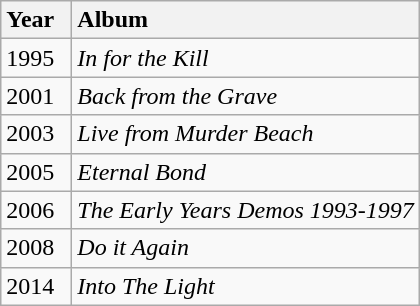<table class="wikitable">
<tr>
<th style="vertical-align:top; text-align:left; width:40px;">Year</th>
<th style="text-align:left; vertical-align:top;">Album</th>
</tr>
<tr>
<td>1995</td>
<td><em>In for the Kill</em></td>
</tr>
<tr>
<td>2001</td>
<td><em>Back from the Grave</em></td>
</tr>
<tr>
<td>2003</td>
<td><em>Live from Murder Beach</em></td>
</tr>
<tr>
<td>2005</td>
<td><em>Eternal Bond</em></td>
</tr>
<tr>
<td>2006</td>
<td><em>The Early Years Demos 1993-1997</em></td>
</tr>
<tr>
<td>2008</td>
<td><em>Do it Again</em></td>
</tr>
<tr>
<td>2014</td>
<td><em>Into The Light</em></td>
</tr>
</table>
